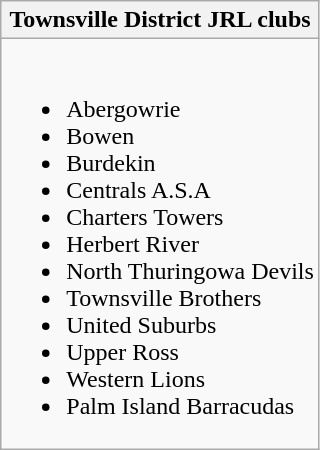<table class="wikitable mw-collapsible mw-collapsed">
<tr>
<th>Townsville District JRL clubs</th>
</tr>
<tr>
<td><br><ul><li>Abergowrie</li><li>Bowen</li><li>Burdekin</li><li>Centrals A.S.A</li><li>Charters Towers</li><li>Herbert River</li><li>North Thuringowa Devils</li><li>Townsville Brothers</li><li>United Suburbs</li><li>Upper Ross</li><li>Western Lions</li><li>Palm Island Barracudas</li></ul></td>
</tr>
</table>
